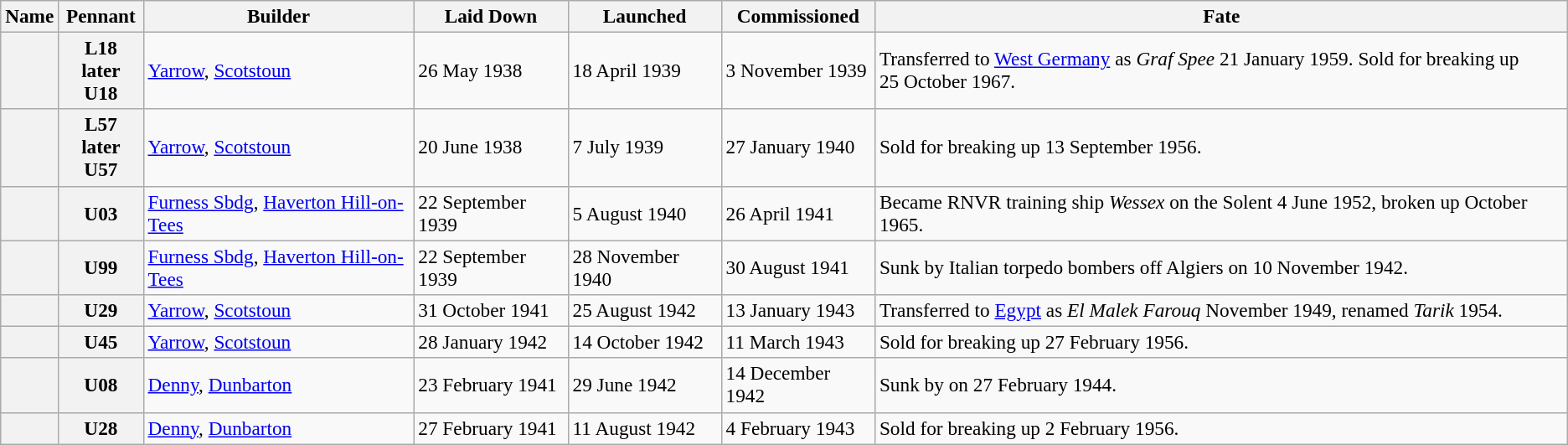<table class="wikitable sortable plainrowheaders" style="font-size:97%;">
<tr>
<th scope="col">Name</th>
<th scope="col">Pennant</th>
<th scope="col">Builder</th>
<th scope="col">Laid Down</th>
<th scope="col">Launched</th>
<th scope="col">Commissioned</th>
<th scope="col">Fate</th>
</tr>
<tr>
<th scope="row"></th>
<th scope="row">L18<br>later U18</th>
<td><a href='#'>Yarrow</a>, <a href='#'>Scotstoun</a></td>
<td>26 May 1938</td>
<td>18 April 1939</td>
<td>3 November 1939</td>
<td>Transferred to <a href='#'>West Germany</a> as <em>Graf Spee</em> 21 January 1959. Sold for breaking up 25 October 1967.</td>
</tr>
<tr>
<th scope="row"></th>
<th scope="row">L57<br>later U57</th>
<td><a href='#'>Yarrow</a>, <a href='#'>Scotstoun</a></td>
<td>20 June 1938</td>
<td>7 July 1939</td>
<td>27 January 1940</td>
<td>Sold for breaking up 13 September 1956.</td>
</tr>
<tr>
<th scope="row"></th>
<th scope="row">U03</th>
<td><a href='#'>Furness Sbdg</a>, <a href='#'>Haverton Hill-on-Tees</a></td>
<td>22 September 1939</td>
<td>5 August 1940</td>
<td>26 April 1941</td>
<td>Became RNVR training ship <em>Wessex</em> on the Solent 4 June 1952, broken up October 1965.</td>
</tr>
<tr>
<th scope="row"></th>
<th scope="row">U99</th>
<td><a href='#'>Furness Sbdg</a>, <a href='#'>Haverton Hill-on-Tees</a></td>
<td>22 September 1939</td>
<td>28 November 1940</td>
<td>30 August 1941</td>
<td>Sunk by Italian torpedo bombers off Algiers on 10 November 1942.</td>
</tr>
<tr>
<th scope="row"></th>
<th scope="row">U29</th>
<td><a href='#'>Yarrow</a>, <a href='#'>Scotstoun</a></td>
<td>31 October 1941</td>
<td>25 August 1942</td>
<td>13 January 1943</td>
<td>Transferred to <a href='#'>Egypt</a> as <em>El Malek Farouq</em> November 1949, renamed <em>Tarik</em> 1954.</td>
</tr>
<tr>
<th scope="row"></th>
<th scope="row">U45</th>
<td><a href='#'>Yarrow</a>, <a href='#'>Scotstoun</a></td>
<td>28 January 1942</td>
<td>14 October 1942</td>
<td>11 March 1943</td>
<td>Sold for breaking up 27 February 1956.</td>
</tr>
<tr>
<th scope="row"></th>
<th scope="row">U08</th>
<td><a href='#'>Denny</a>, <a href='#'>Dunbarton</a></td>
<td>23 February 1941</td>
<td>29 June 1942</td>
<td>14 December 1942</td>
<td>Sunk by  on 27 February 1944.</td>
</tr>
<tr>
<th scope="row"></th>
<th scope="row">U28</th>
<td><a href='#'>Denny</a>, <a href='#'>Dunbarton</a></td>
<td>27 February 1941</td>
<td>11 August 1942</td>
<td>4 February 1943</td>
<td>Sold for breaking up 2 February 1956.</td>
</tr>
</table>
